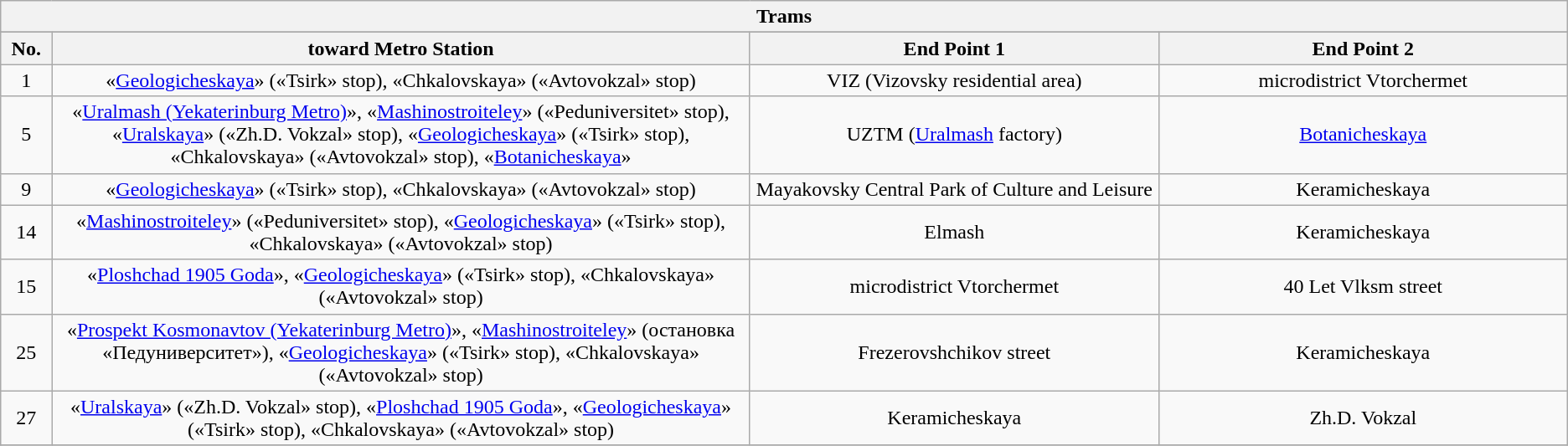<table class="wikitable" style="text-align:center">
<tr>
<th colspan=4>Trams</th>
</tr>
<tr>
</tr>
<tr ---->
<th width="3%">No.</th>
<th width="41%">toward Metro Station</th>
<th width="24%">End Point 1</th>
<th width="24%">End Point 2</th>
</tr>
<tr>
<td>1</td>
<td>«<a href='#'>Geologicheskaya</a>» («Tsirk» stop), «Chkalovskaya» («Avtovokzal» stop)</td>
<td>VIZ (Vizovsky residential area)</td>
<td>microdistrict Vtorchermet</td>
</tr>
<tr>
<td>5</td>
<td>«<a href='#'>Uralmash (Yekaterinburg Metro)</a>», «<a href='#'>Mashinostroiteley</a>» («Peduniversitet» stop), «<a href='#'>Uralskaya</a>» («Zh.D. Vokzal» stop), «<a href='#'>Geologicheskaya</a>» («Tsirk» stop), «Chkalovskaya» («Avtovokzal» stop), «<a href='#'>Botanicheskaya</a>»</td>
<td>UZTM (<a href='#'>Uralmash</a> factory)</td>
<td><a href='#'>Botanicheskaya</a></td>
</tr>
<tr>
<td>9</td>
<td>«<a href='#'>Geologicheskaya</a>» («Tsirk» stop), «Chkalovskaya» («Avtovokzal» stop)</td>
<td>Mayakovsky Central Park of Culture and Leisure</td>
<td>Keramicheskaya</td>
</tr>
<tr>
<td>14</td>
<td>«<a href='#'>Mashinostroiteley</a>» («Peduniversitet» stop), «<a href='#'>Geologicheskaya</a>» («Tsirk» stop), «Chkalovskaya» («Avtovokzal» stop)</td>
<td>Elmash</td>
<td>Keramicheskaya</td>
</tr>
<tr>
<td>15</td>
<td>«<a href='#'>Ploshchad 1905 Goda</a>», «<a href='#'>Geologicheskaya</a>» («Tsirk» stop), «Chkalovskaya» («Avtovokzal» stop)</td>
<td>microdistrict Vtorchermet</td>
<td>40 Let Vlksm street</td>
</tr>
<tr>
<td>25</td>
<td>«<a href='#'>Prospekt Kosmonavtov (Yekaterinburg Metro)</a>», «<a href='#'>Mashinostroiteley</a>» (остановка «Педуниверситет»), «<a href='#'>Geologicheskaya</a>» («Tsirk» stop), «Chkalovskaya» («Avtovokzal» stop)</td>
<td>Frezerovshchikov street</td>
<td>Keramicheskaya</td>
</tr>
<tr>
<td>27</td>
<td>«<a href='#'>Uralskaya</a>» («Zh.D. Vokzal» stop), «<a href='#'>Ploshchad 1905 Goda</a>», «<a href='#'>Geologicheskaya</a>» («Tsirk» stop), «Chkalovskaya» («Avtovokzal» stop)</td>
<td>Keramicheskaya</td>
<td>Zh.D. Vokzal</td>
</tr>
<tr>
</tr>
</table>
